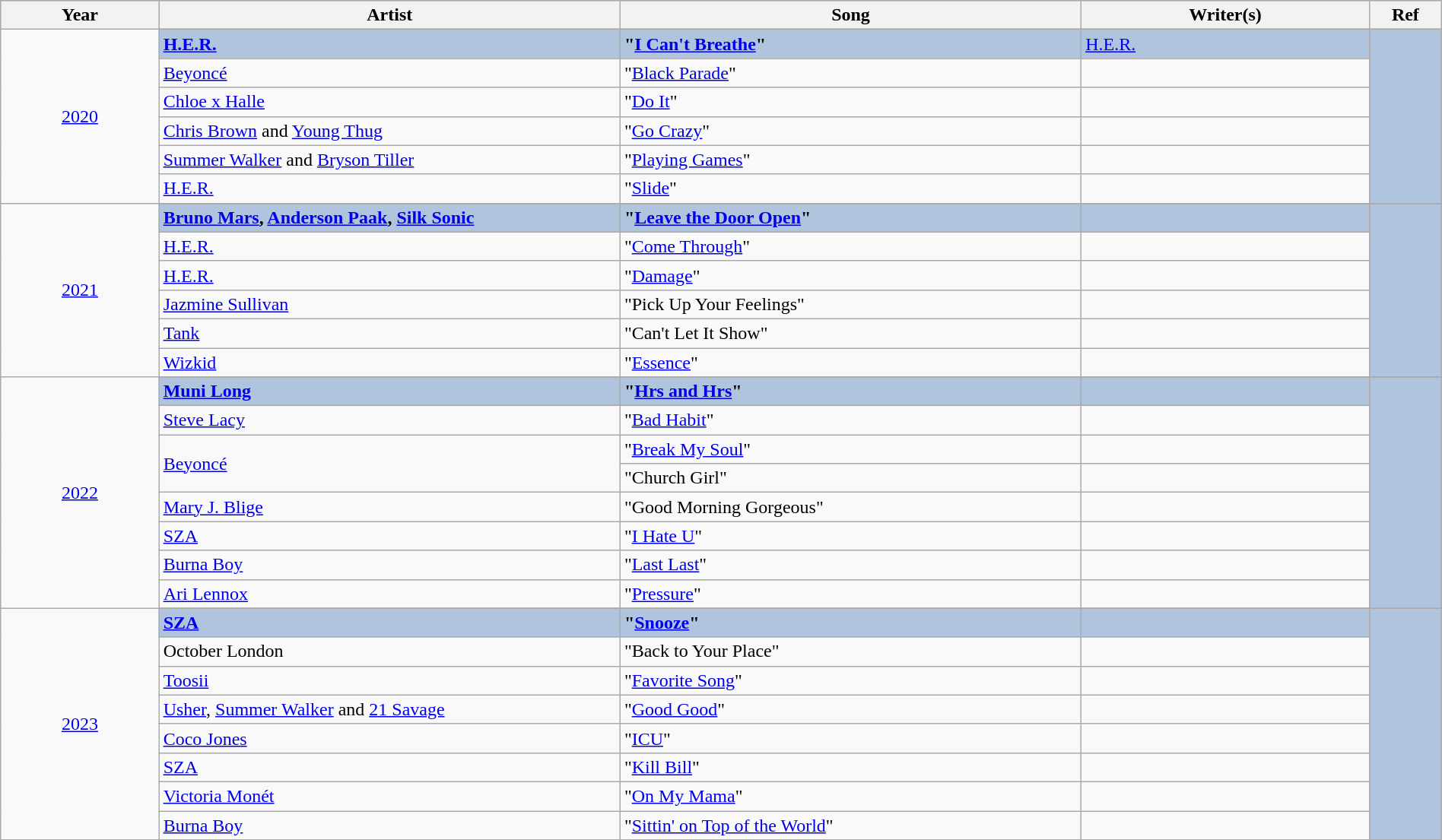<table class="wikitable" style="width:100%;">
<tr style="background:#bebebe;">
<th style="width:11%;">Year</th>
<th style="width:32%;">Artist</th>
<th style="width:32%;">Song</th>
<th style="width:20%;">Writer(s)</th>
<th style="width:5%;">Ref</th>
</tr>
<tr>
<td rowspan="7" align="center"><a href='#'>2020</a></td>
</tr>
<tr style="background:#B0C4DE">
<td><strong><a href='#'>H.E.R.</a></strong></td>
<td><strong>"<a href='#'>I Can't Breathe</a>"</strong></td>
<td><a href='#'>H.E.R.</a></td>
<td rowspan="6" align="center"></td>
</tr>
<tr>
<td><a href='#'>Beyoncé</a></td>
<td>"<a href='#'>Black Parade</a>"</td>
<td></td>
</tr>
<tr>
<td><a href='#'>Chloe x Halle</a></td>
<td>"<a href='#'>Do It</a>"</td>
<td></td>
</tr>
<tr>
<td><a href='#'>Chris Brown</a> and <a href='#'>Young Thug</a></td>
<td>"<a href='#'>Go Crazy</a>"</td>
<td></td>
</tr>
<tr>
<td><a href='#'>Summer Walker</a> and <a href='#'>Bryson Tiller</a></td>
<td>"<a href='#'>Playing Games</a>"</td>
<td></td>
</tr>
<tr>
<td><a href='#'>H.E.R.</a> </td>
<td>"<a href='#'>Slide</a>"</td>
<td></td>
</tr>
<tr>
<td rowspan="7" align="center"><a href='#'>2021</a></td>
</tr>
<tr style="background:#B0C4DE">
<td><strong><a href='#'>Bruno Mars</a>, <a href='#'>Anderson Paak</a>, <a href='#'>Silk Sonic</a></strong></td>
<td><strong>"<a href='#'>Leave the Door Open</a>"</strong></td>
<td></td>
<td rowspan="6" align="center"></td>
</tr>
<tr>
<td><a href='#'>H.E.R.</a> </td>
<td>"<a href='#'>Come Through</a>"</td>
<td></td>
</tr>
<tr>
<td><a href='#'>H.E.R.</a></td>
<td>"<a href='#'>Damage</a>"</td>
<td></td>
</tr>
<tr>
<td><a href='#'>Jazmine Sullivan</a></td>
<td>"Pick Up Your Feelings"</td>
<td></td>
</tr>
<tr>
<td><a href='#'>Tank</a></td>
<td>"Can't Let It Show"</td>
<td></td>
</tr>
<tr>
<td><a href='#'>Wizkid</a> </td>
<td>"<a href='#'>Essence</a>"</td>
<td></td>
</tr>
<tr>
<td rowspan="9" align="center"><a href='#'>2022</a></td>
</tr>
<tr style="background:#B0C4DE">
<td><strong><a href='#'>Muni Long</a></strong></td>
<td><strong>"<a href='#'>Hrs and Hrs</a>"</strong></td>
<td></td>
<td rowspan="8" align="center"></td>
</tr>
<tr>
<td><a href='#'>Steve Lacy</a></td>
<td>"<a href='#'>Bad Habit</a>"</td>
<td></td>
</tr>
<tr>
<td rowspan=2><a href='#'>Beyoncé</a></td>
<td>"<a href='#'>Break My Soul</a>"</td>
<td></td>
</tr>
<tr>
<td>"Church Girl"</td>
<td></td>
</tr>
<tr>
<td><a href='#'>Mary J. Blige</a></td>
<td>"Good Morning Gorgeous"</td>
<td></td>
</tr>
<tr>
<td><a href='#'>SZA</a></td>
<td>"<a href='#'>I Hate U</a>"</td>
<td></td>
</tr>
<tr>
<td><a href='#'>Burna Boy</a></td>
<td>"<a href='#'>Last Last</a>"</td>
<td></td>
</tr>
<tr>
<td><a href='#'>Ari Lennox</a></td>
<td>"<a href='#'>Pressure</a>"</td>
<td></td>
</tr>
<tr>
<td rowspan="9" align="center"><a href='#'>2023</a></td>
</tr>
<tr style="background:#B0C4DE">
<td><strong><a href='#'>SZA</a></strong></td>
<td><strong>"<a href='#'>Snooze</a>"</strong></td>
<td></td>
<td rowspan="8" align="center"></td>
</tr>
<tr>
<td>October London</td>
<td>"Back to Your Place"</td>
<td></td>
</tr>
<tr>
<td><a href='#'>Toosii</a></td>
<td>"<a href='#'>Favorite Song</a>"</td>
<td></td>
</tr>
<tr>
<td><a href='#'>Usher</a>, <a href='#'>Summer Walker</a> and <a href='#'>21 Savage</a></td>
<td>"<a href='#'>Good Good</a>"</td>
<td></td>
</tr>
<tr>
<td><a href='#'>Coco Jones</a></td>
<td>"<a href='#'>ICU</a>"</td>
<td></td>
</tr>
<tr>
<td><a href='#'>SZA</a></td>
<td>"<a href='#'>Kill Bill</a>"</td>
<td></td>
</tr>
<tr>
<td><a href='#'>Victoria Monét</a></td>
<td>"<a href='#'>On My Mama</a>"</td>
<td></td>
</tr>
<tr>
<td><a href='#'>Burna Boy</a> </td>
<td>"<a href='#'>Sittin' on Top of the World</a>"</td>
<td></td>
</tr>
</table>
